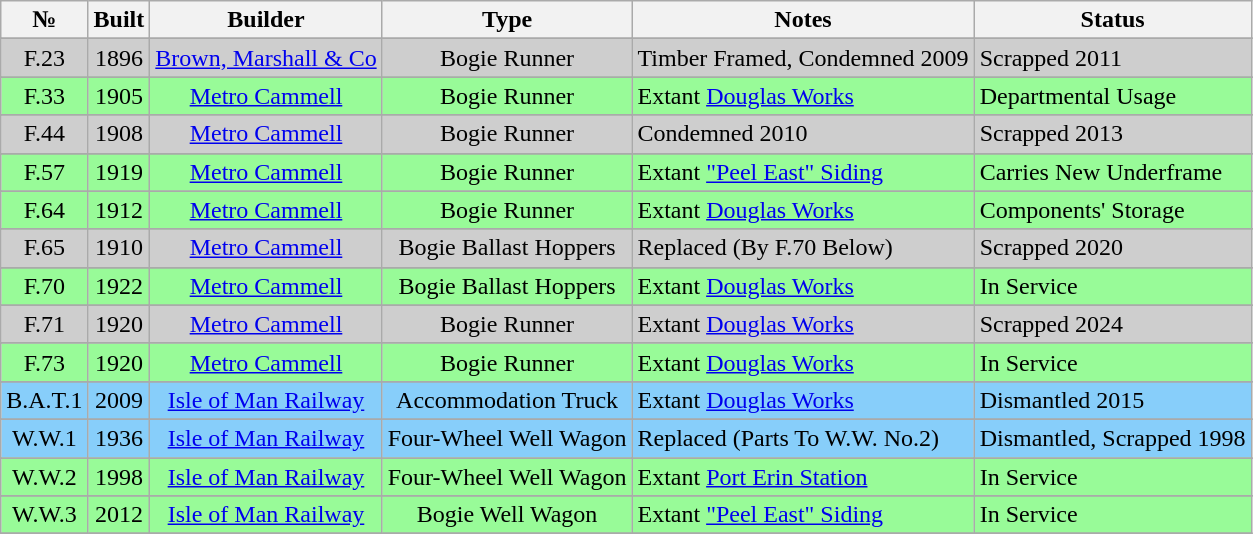<table class="wikitable">
<tr>
<th>№</th>
<th>Built</th>
<th>Builder</th>
<th>Type</th>
<th>Notes</th>
<th>Status</th>
</tr>
<tr>
</tr>
<tr bgcolor=#cecece>
<td align="center">F.23</td>
<td align="center">1896</td>
<td align="center"><a href='#'>Brown, Marshall & Co</a></td>
<td align="center">Bogie Runner</td>
<td>Timber Framed, Condemned 2009</td>
<td>Scrapped 2011</td>
</tr>
<tr>
</tr>
<tr bgcolor=#98fb98>
<td align="center">F.33</td>
<td align="center">1905</td>
<td align="center"><a href='#'>Metro Cammell</a></td>
<td align="center">Bogie Runner</td>
<td>Extant <a href='#'>Douglas Works</a></td>
<td>Departmental Usage</td>
</tr>
<tr>
</tr>
<tr bgcolor=#cecece>
<td align="center">F.44</td>
<td align="center">1908</td>
<td align="center"><a href='#'>Metro Cammell</a></td>
<td align="center">Bogie Runner</td>
<td>Condemned 2010</td>
<td>Scrapped 2013</td>
</tr>
<tr>
</tr>
<tr bgcolor=#98fb98>
<td align="center">F.57</td>
<td align="center">1919</td>
<td align="center"><a href='#'>Metro Cammell</a></td>
<td align="center">Bogie Runner</td>
<td>Extant <a href='#'>"Peel East" Siding</a></td>
<td>Carries New Underframe</td>
</tr>
<tr>
</tr>
<tr bgcolor=#98fb98>
<td align="center">F.64</td>
<td align="center">1912</td>
<td align="center"><a href='#'>Metro Cammell</a></td>
<td align="center">Bogie Runner</td>
<td>Extant <a href='#'>Douglas Works</a></td>
<td>Components' Storage</td>
</tr>
<tr>
</tr>
<tr bgcolor=#cecece>
<td align="center">F.65</td>
<td align="center">1910</td>
<td align="center"><a href='#'>Metro Cammell</a></td>
<td align="center">Bogie Ballast Hoppers</td>
<td>Replaced (By F.70 Below)</td>
<td>Scrapped 2020</td>
</tr>
<tr>
</tr>
<tr bgcolor=#98fb98>
<td align="center">F.70</td>
<td align="center">1922</td>
<td align="center"><a href='#'>Metro Cammell</a></td>
<td align="center">Bogie Ballast Hoppers</td>
<td>Extant <a href='#'>Douglas Works</a></td>
<td>In Service</td>
</tr>
<tr>
</tr>
<tr bgcolor=#cecece>
<td align="center">F.71</td>
<td align="center">1920</td>
<td align="center"><a href='#'>Metro Cammell</a></td>
<td align="center">Bogie Runner</td>
<td>Extant <a href='#'>Douglas Works</a></td>
<td>Scrapped 2024</td>
</tr>
<tr>
</tr>
<tr bgcolor=#98fb98>
<td align="center">F.73</td>
<td align="center">1920</td>
<td align="center"><a href='#'>Metro Cammell</a></td>
<td align="center">Bogie Runner</td>
<td>Extant <a href='#'>Douglas Works</a></td>
<td>In Service</td>
</tr>
<tr>
</tr>
<tr bgcolor=#87cefa>
<td align="center">B.A.T.1</td>
<td align="center">2009</td>
<td align="center"><a href='#'>Isle of Man Railway</a></td>
<td align="center">Accommodation Truck</td>
<td>Extant <a href='#'>Douglas Works</a></td>
<td>Dismantled 2015</td>
</tr>
<tr>
</tr>
<tr bgcolor=#87cefa>
<td align="center">W.W.1</td>
<td align="center">1936</td>
<td align="center"><a href='#'>Isle of Man Railway</a></td>
<td align="center">Four-Wheel Well Wagon</td>
<td>Replaced (Parts To W.W. No.2)</td>
<td>Dismantled, Scrapped 1998</td>
</tr>
<tr>
</tr>
<tr bgcolor=#98fb98>
<td align="center">W.W.2</td>
<td align="center">1998</td>
<td align="center"><a href='#'>Isle of Man Railway</a></td>
<td align="center">Four-Wheel Well Wagon</td>
<td>Extant <a href='#'>Port Erin Station</a></td>
<td>In Service</td>
</tr>
<tr>
</tr>
<tr bgcolor=#98fb98>
<td align="center">W.W.3</td>
<td align="center">2012</td>
<td align="center"><a href='#'>Isle of Man Railway</a></td>
<td align="center">Bogie Well Wagon</td>
<td>Extant <a href='#'>"Peel East" Siding</a></td>
<td>In Service</td>
</tr>
<tr>
</tr>
</table>
